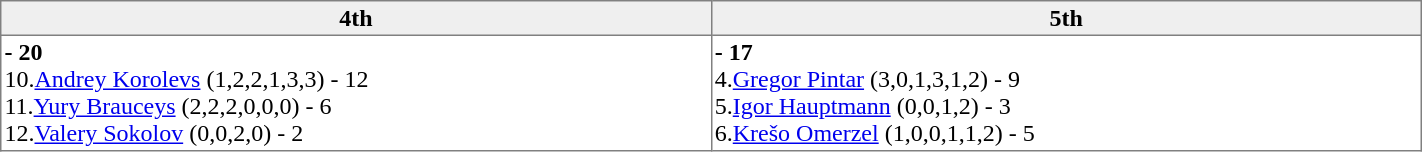<table border="1" cellpadding="2" cellspacing="0" style="width:75%; border-collapse:collapse">
<tr style="text-align:left; background:#efefef;">
<th style="width:15%; text-align:center;">4th</th>
<th style="width:15%; text-align:center;">5th</th>
</tr>
<tr align=left>
<td valign=top align=left><strong> - 20</strong><br>10.<a href='#'>Andrey Korolevs</a> (1,2,2,1,3,3) - 12<br>11.<a href='#'>Yury Brauceys</a> (2,2,2,0,0,0) - 6<br>12.<a href='#'>Valery Sokolov</a> (0,0,2,0) - 2</td>
<td valign=top align=left><strong> - 17</strong><br>4.<a href='#'>Gregor Pintar</a> (3,0,1,3,1,2) - 9<br>5.<a href='#'>Igor Hauptmann</a> (0,0,1,2) - 3<br>6.<a href='#'>Krešo Omerzel</a> (1,0,0,1,1,2) - 5</td>
</tr>
</table>
